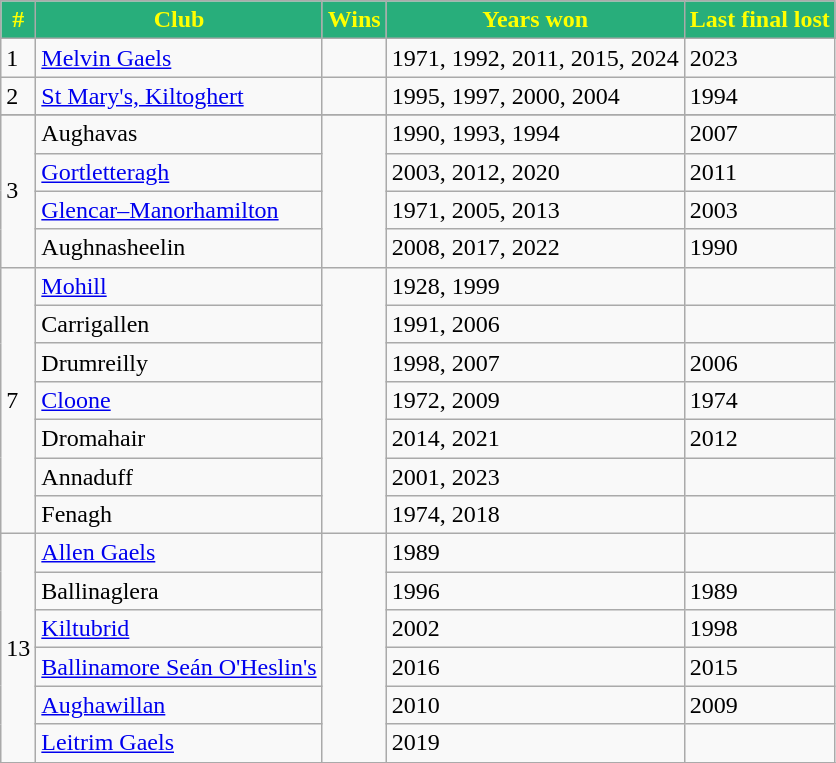<table class="wikitable">
<tr>
<th style="background:#28AE7B;color:yellow">#</th>
<th style="background:#28AE7B;color:yellow">Club</th>
<th style="background:#28AE7B;color:yellow">Wins</th>
<th style="background:#28AE7B;color:yellow">Years won</th>
<th style="background:#28AE7B;color:yellow">Last final lost</th>
</tr>
<tr>
<td rowspan=>1</td>
<td><a href='#'>Melvin Gaels</a></td>
<td></td>
<td>1971, 1992, 2011, 2015, 2024</td>
<td>2023</td>
</tr>
<tr>
<td>2</td>
<td><a href='#'>St Mary's, Kiltoghert</a></td>
<td></td>
<td>1995, 1997, 2000, 2004</td>
<td>1994</td>
</tr>
<tr>
</tr>
<tr>
<td rowspan="4">3</td>
<td>Aughavas</td>
<td rowspan="4"></td>
<td>1990, 1993, 1994</td>
<td>2007</td>
</tr>
<tr>
<td><a href='#'>Gortletteragh</a></td>
<td>2003, 2012, 2020</td>
<td>2011</td>
</tr>
<tr>
<td><a href='#'>Glencar–Manorhamilton</a></td>
<td>1971, 2005, 2013</td>
<td>2003</td>
</tr>
<tr>
<td>Aughnasheelin</td>
<td>2008, 2017, 2022</td>
<td>1990</td>
</tr>
<tr>
<td rowspan="7">7</td>
<td><a href='#'>Mohill</a></td>
<td rowspan="7"></td>
<td>1928, 1999</td>
<td></td>
</tr>
<tr>
<td>Carrigallen</td>
<td>1991, 2006</td>
<td></td>
</tr>
<tr>
<td>Drumreilly</td>
<td>1998, 2007</td>
<td>2006</td>
</tr>
<tr>
<td><a href='#'>Cloone</a></td>
<td>1972, 2009</td>
<td>1974</td>
</tr>
<tr>
<td>Dromahair</td>
<td>2014, 2021</td>
<td>2012</td>
</tr>
<tr>
<td>Annaduff</td>
<td>2001, 2023</td>
<td></td>
</tr>
<tr>
<td>Fenagh</td>
<td>1974, 2018</td>
<td></td>
</tr>
<tr>
<td rowspan="6">13</td>
<td><a href='#'>Allen Gaels</a></td>
<td rowspan="6"></td>
<td>1989</td>
<td></td>
</tr>
<tr>
<td>Ballinaglera</td>
<td>1996</td>
<td>1989</td>
</tr>
<tr>
<td><a href='#'>Kiltubrid</a></td>
<td>2002</td>
<td>1998</td>
</tr>
<tr>
<td><a href='#'>Ballinamore Seán O'Heslin's</a></td>
<td>2016</td>
<td>2015</td>
</tr>
<tr>
<td><a href='#'>Aughawillan</a></td>
<td>2010</td>
<td>2009</td>
</tr>
<tr>
<td><a href='#'>Leitrim Gaels</a></td>
<td>2019</td>
<td></td>
</tr>
<tr>
</tr>
</table>
